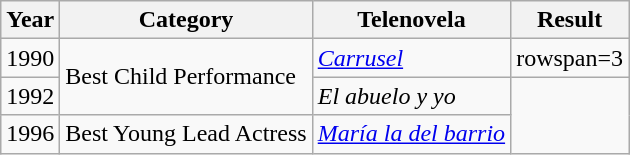<table class="wikitable">
<tr>
<th>Year</th>
<th>Category</th>
<th>Telenovela</th>
<th>Result</th>
</tr>
<tr>
<td>1990</td>
<td rowspan=2>Best Child Performance</td>
<td><em><a href='#'>Carrusel</a></em></td>
<td>rowspan=3 </td>
</tr>
<tr>
<td>1992</td>
<td><em>El abuelo y yo</em></td>
</tr>
<tr>
<td>1996</td>
<td>Best Young Lead Actress</td>
<td><em><a href='#'>María la del barrio</a></em></td>
</tr>
</table>
